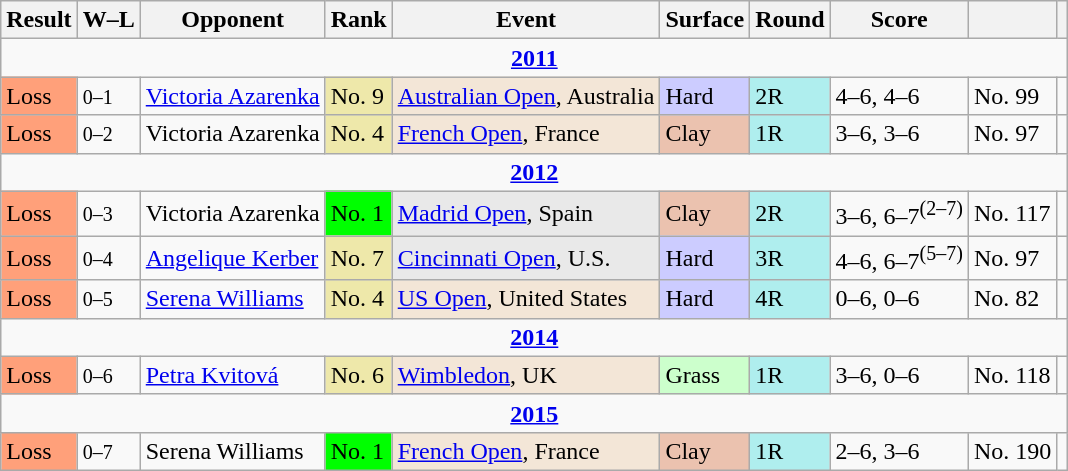<table class="wikitable sortable">
<tr>
<th>Result</th>
<th class="unsortable">W–L</th>
<th>Opponent</th>
<th>Rank</th>
<th>Event</th>
<th>Surface</th>
<th>Round</th>
<th class="unsortable">Score</th>
<th></th>
<th></th>
</tr>
<tr>
<td colspan="10" style="text-align:center"><strong><a href='#'>2011</a></strong></td>
</tr>
<tr>
<td bgcolor="ffa07a">Loss</td>
<td><small>0–1</small></td>
<td> <a href='#'>Victoria Azarenka</a></td>
<td bgcolor="eee8AA">No. 9</td>
<td bgcolor=f3e6d7><a href='#'>Australian Open</a>, Australia</td>
<td bgcolor="#ccf">Hard</td>
<td bgcolor="afeeee">2R</td>
<td>4–6, 4–6</td>
<td>No. 99</td>
<td></td>
</tr>
<tr>
<td bgcolor="ffa07a">Loss</td>
<td><small>0–2</small></td>
<td> Victoria Azarenka</td>
<td bgcolor="eee8aa">No. 4</td>
<td bgcolor=f3e6d7><a href='#'>French Open</a>, France</td>
<td bgcolor="ebc2af">Clay</td>
<td bgcolor="afeeee">1R</td>
<td>3–6, 3–6</td>
<td>No. 97</td>
<td></td>
</tr>
<tr>
<td colspan="10" style="text-align:center"><strong><a href='#'>2012</a></strong></td>
</tr>
<tr>
<td bgcolor="ffa07a">Loss</td>
<td><small>0–3</small></td>
<td> Victoria Azarenka</td>
<td bgcolor="lime">No. 1</td>
<td bgcolor=e9e9e9><a href='#'>Madrid Open</a>, Spain</td>
<td bgcolor="ebc2af">Clay</td>
<td bgcolor="afeeee">2R</td>
<td>3–6, 6–7<sup>(2–7)</sup></td>
<td>No. 117</td>
<td></td>
</tr>
<tr>
<td bgcolor="ffa07a">Loss</td>
<td><small>0–4</small></td>
<td> <a href='#'>Angelique Kerber</a></td>
<td bgcolor="eee8aa">No. 7</td>
<td bgcolor=e9e9e9><a href='#'>Cincinnati Open</a>, U.S.</td>
<td bgcolor="#ccf">Hard</td>
<td bgcolor="afeeee">3R</td>
<td>4–6, 6–7<sup>(5–7)</sup></td>
<td>No. 97</td>
<td></td>
</tr>
<tr>
<td bgcolor="ffa07a">Loss</td>
<td><small>0–5</small></td>
<td> <a href='#'>Serena Williams</a></td>
<td bgcolor="eee8aa">No. 4</td>
<td bgcolor=f3e6d7><a href='#'>US Open</a>, United States</td>
<td bgcolor="#ccf">Hard</td>
<td bgcolor="afeeee">4R</td>
<td>0–6, 0–6</td>
<td>No. 82</td>
<td></td>
</tr>
<tr>
<td colspan="10" style="text-align:center"><strong><a href='#'>2014</a></strong></td>
</tr>
<tr>
<td bgcolor="ffa07a">Loss</td>
<td><small>0–6</small></td>
<td> <a href='#'>Petra Kvitová</a></td>
<td bgcolor="eee8aa">No. 6</td>
<td bgcolor=f3e6d7><a href='#'>Wimbledon</a>, UK</td>
<td bgcolor="#cfc">Grass</td>
<td bgcolor="afeeee">1R</td>
<td>3–6, 0–6</td>
<td>No. 118</td>
<td></td>
</tr>
<tr>
<td colspan="10" style="text-align:center"><strong><a href='#'>2015</a></strong></td>
</tr>
<tr>
<td bgcolor="ffa07a">Loss</td>
<td><small>0–7</small></td>
<td> Serena Williams</td>
<td bgcolor=lime>No. 1</td>
<td bgcolor=f3e6d7><a href='#'>French Open</a>, France</td>
<td bgcolor="ebc2af">Clay</td>
<td bgcolor="afeeee">1R</td>
<td>2–6, 3–6</td>
<td>No. 190</td>
<td></td>
</tr>
</table>
